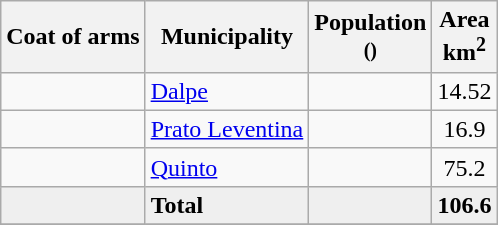<table class="wikitable">
<tr>
<th>Coat of arms</th>
<th>Municipality</th>
<th>Population<br><small>()</small></th>
<th>Area <br>km<sup>2</sup></th>
</tr>
<tr>
<td></td>
<td><a href='#'>Dalpe</a></td>
<td align="center"></td>
<td align="center">14.52</td>
</tr>
<tr>
<td></td>
<td><a href='#'>Prato Leventina</a></td>
<td align="center"></td>
<td align="center">16.9</td>
</tr>
<tr>
<td></td>
<td><a href='#'>Quinto</a></td>
<td align="center"></td>
<td align="center">75.2</td>
</tr>
<tr>
<td bgcolor="#EFEFEF"></td>
<td bgcolor="#EFEFEF"><strong>Total</strong></td>
<td bgcolor="#EFEFEF" align="center"></td>
<td bgcolor="#EFEFEF" align="center"><strong>106.6</strong></td>
</tr>
<tr>
</tr>
</table>
